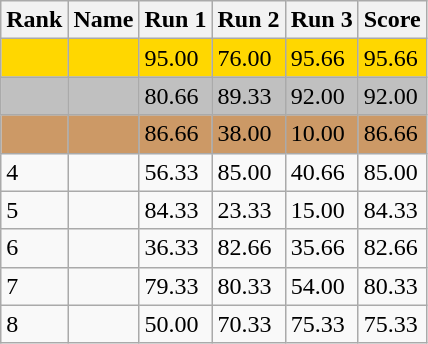<table class="wikitable">
<tr>
<th>Rank</th>
<th>Name</th>
<th>Run 1</th>
<th>Run 2</th>
<th>Run 3</th>
<th>Score</th>
</tr>
<tr style="background:gold;">
<td></td>
<td></td>
<td>95.00</td>
<td>76.00</td>
<td>95.66</td>
<td>95.66</td>
</tr>
<tr style="background:silver;">
<td></td>
<td></td>
<td>80.66</td>
<td>89.33</td>
<td>92.00</td>
<td>92.00</td>
</tr>
<tr style="background:#CC9966;">
<td></td>
<td></td>
<td>86.66</td>
<td>38.00</td>
<td>10.00</td>
<td>86.66</td>
</tr>
<tr>
<td>4</td>
<td></td>
<td>56.33</td>
<td>85.00</td>
<td>40.66</td>
<td>85.00</td>
</tr>
<tr>
<td>5</td>
<td></td>
<td>84.33</td>
<td>23.33</td>
<td>15.00</td>
<td>84.33</td>
</tr>
<tr>
<td>6</td>
<td></td>
<td>36.33</td>
<td>82.66</td>
<td>35.66</td>
<td>82.66</td>
</tr>
<tr>
<td>7</td>
<td></td>
<td>79.33</td>
<td>80.33</td>
<td>54.00</td>
<td>80.33</td>
</tr>
<tr>
<td>8</td>
<td></td>
<td>50.00</td>
<td>70.33</td>
<td>75.33</td>
<td>75.33</td>
</tr>
</table>
